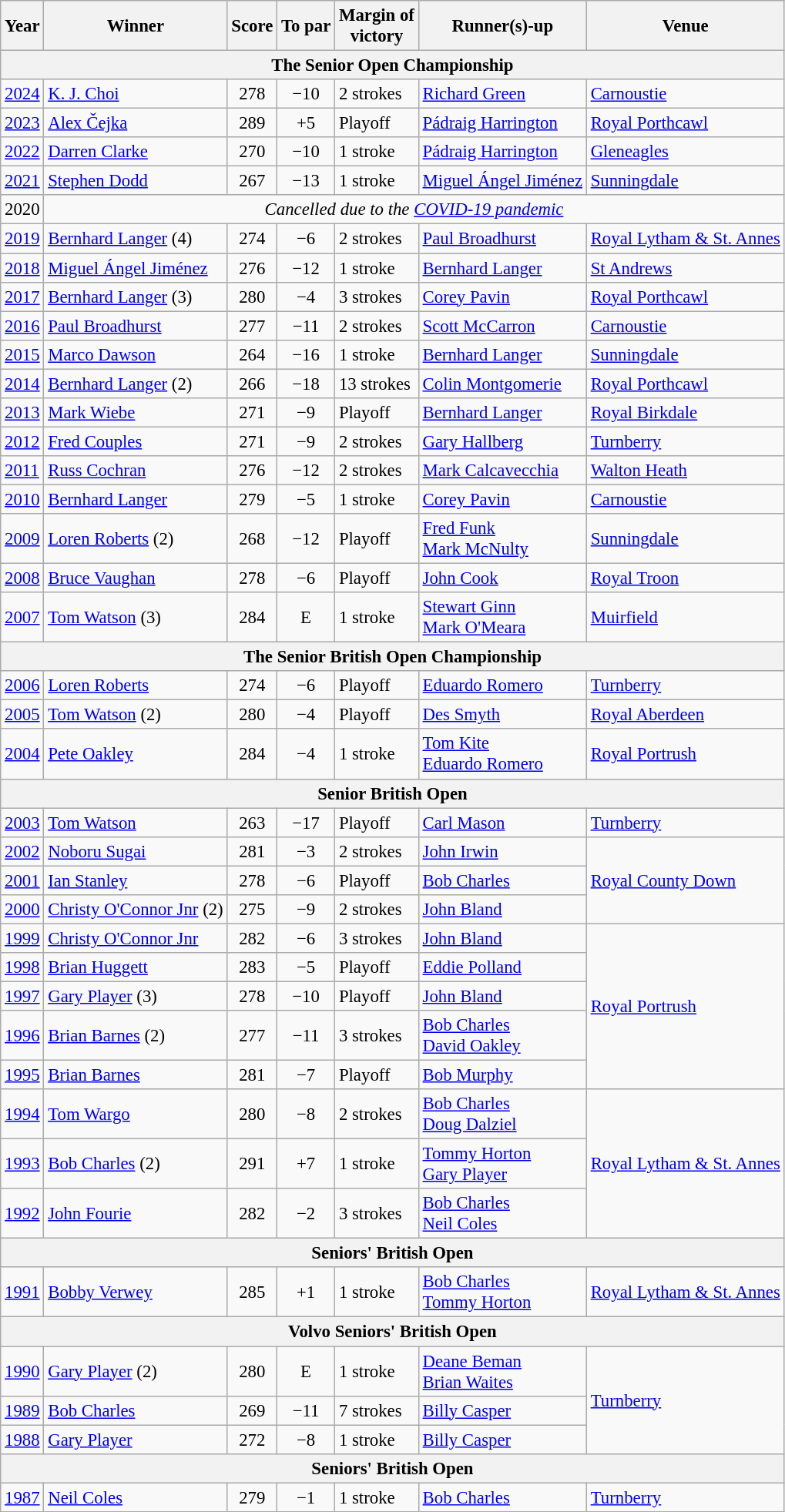<table class="wikitable" style="font-size: 95%;">
<tr>
<th>Year</th>
<th>Winner</th>
<th>Score</th>
<th>To par</th>
<th>Margin of<br>victory</th>
<th>Runner(s)-up</th>
<th>Venue</th>
</tr>
<tr>
<th colspan=8>The Senior Open Championship</th>
</tr>
<tr>
<td><a href='#'>2024</a></td>
<td> <a href='#'>K. J. Choi</a></td>
<td align=center>278</td>
<td align=center>−10</td>
<td>2 strokes</td>
<td> <a href='#'>Richard Green</a></td>
<td><a href='#'>Carnoustie</a></td>
</tr>
<tr>
<td><a href='#'>2023</a></td>
<td> <a href='#'>Alex Čejka</a></td>
<td align=center>289</td>
<td align=center>+5</td>
<td>Playoff</td>
<td> <a href='#'>Pádraig Harrington</a></td>
<td><a href='#'>Royal Porthcawl</a></td>
</tr>
<tr>
<td><a href='#'>2022</a></td>
<td> <a href='#'>Darren Clarke</a></td>
<td align=center>270</td>
<td align=center>−10</td>
<td>1 stroke</td>
<td> <a href='#'>Pádraig Harrington</a></td>
<td><a href='#'>Gleneagles</a></td>
</tr>
<tr>
<td><a href='#'>2021</a></td>
<td> <a href='#'>Stephen Dodd</a></td>
<td align=center>267</td>
<td align=center>−13</td>
<td>1 stroke</td>
<td> <a href='#'>Miguel Ángel Jiménez</a></td>
<td><a href='#'>Sunningdale</a></td>
</tr>
<tr>
<td>2020</td>
<td colspan="6" align="center"><em>Cancelled due to the <a href='#'>COVID-19 pandemic</a></em></td>
</tr>
<tr>
<td><a href='#'>2019</a></td>
<td> <a href='#'>Bernhard Langer</a> (4)</td>
<td align=center>274</td>
<td align=center>−6</td>
<td>2 strokes</td>
<td> <a href='#'>Paul Broadhurst</a></td>
<td><a href='#'>Royal Lytham & St. Annes</a></td>
</tr>
<tr>
<td><a href='#'>2018</a></td>
<td> <a href='#'>Miguel Ángel Jiménez</a></td>
<td align=center>276</td>
<td align=center>−12</td>
<td>1 stroke</td>
<td> <a href='#'>Bernhard Langer</a></td>
<td><a href='#'>St Andrews</a></td>
</tr>
<tr>
<td><a href='#'>2017</a></td>
<td> <a href='#'>Bernhard Langer</a> (3)</td>
<td align=center>280</td>
<td align=center>−4</td>
<td>3 strokes</td>
<td> <a href='#'>Corey Pavin</a></td>
<td><a href='#'>Royal Porthcawl</a></td>
</tr>
<tr>
<td><a href='#'>2016</a></td>
<td> <a href='#'>Paul Broadhurst</a></td>
<td align=center>277</td>
<td align=center>−11</td>
<td>2 strokes</td>
<td> <a href='#'>Scott McCarron</a></td>
<td><a href='#'>Carnoustie</a></td>
</tr>
<tr>
<td><a href='#'>2015</a></td>
<td> <a href='#'>Marco Dawson</a></td>
<td align=center>264</td>
<td align=center>−16</td>
<td>1 stroke</td>
<td> <a href='#'>Bernhard Langer</a></td>
<td><a href='#'>Sunningdale</a></td>
</tr>
<tr>
<td><a href='#'>2014</a></td>
<td> <a href='#'>Bernhard Langer</a> (2)</td>
<td align=center>266</td>
<td align=center>−18</td>
<td>13 strokes</td>
<td> <a href='#'>Colin Montgomerie</a></td>
<td><a href='#'>Royal Porthcawl</a></td>
</tr>
<tr>
<td><a href='#'>2013</a></td>
<td> <a href='#'>Mark Wiebe</a></td>
<td align=center>271</td>
<td align=center>−9</td>
<td>Playoff</td>
<td> <a href='#'>Bernhard Langer</a></td>
<td><a href='#'>Royal Birkdale</a></td>
</tr>
<tr>
<td><a href='#'>2012</a></td>
<td> <a href='#'>Fred Couples</a></td>
<td align=center>271</td>
<td align=center>−9</td>
<td>2 strokes</td>
<td> <a href='#'>Gary Hallberg</a></td>
<td><a href='#'>Turnberry</a></td>
</tr>
<tr>
<td><a href='#'>2011</a></td>
<td> <a href='#'>Russ Cochran</a></td>
<td align=center>276</td>
<td align=center>−12</td>
<td>2 strokes</td>
<td> <a href='#'>Mark Calcavecchia</a></td>
<td><a href='#'>Walton Heath</a></td>
</tr>
<tr>
<td><a href='#'>2010</a></td>
<td> <a href='#'>Bernhard Langer</a></td>
<td align=center>279</td>
<td align=center>−5</td>
<td>1 stroke</td>
<td> <a href='#'>Corey Pavin</a></td>
<td><a href='#'>Carnoustie</a></td>
</tr>
<tr>
<td><a href='#'>2009</a></td>
<td> <a href='#'>Loren Roberts</a> (2)</td>
<td align=center>268</td>
<td align=center>−12</td>
<td>Playoff</td>
<td> <a href='#'>Fred Funk</a><br> <a href='#'>Mark McNulty</a></td>
<td><a href='#'>Sunningdale</a></td>
</tr>
<tr>
<td><a href='#'>2008</a></td>
<td> <a href='#'>Bruce Vaughan</a></td>
<td align=center>278</td>
<td align=center>−6</td>
<td>Playoff</td>
<td> <a href='#'>John Cook</a></td>
<td><a href='#'>Royal Troon</a></td>
</tr>
<tr>
<td><a href='#'>2007</a></td>
<td> <a href='#'>Tom Watson</a> (3)</td>
<td align=center>284</td>
<td align=center>E</td>
<td>1 stroke</td>
<td> <a href='#'>Stewart Ginn</a><br> <a href='#'>Mark O'Meara</a></td>
<td><a href='#'>Muirfield</a></td>
</tr>
<tr>
<th colspan=8>The Senior British Open Championship</th>
</tr>
<tr>
<td><a href='#'>2006</a></td>
<td> <a href='#'>Loren Roberts</a></td>
<td align=center>274</td>
<td align=center>−6</td>
<td>Playoff</td>
<td> <a href='#'>Eduardo Romero</a></td>
<td><a href='#'>Turnberry</a></td>
</tr>
<tr>
<td><a href='#'>2005</a></td>
<td> <a href='#'>Tom Watson</a> (2)</td>
<td align=center>280</td>
<td align=center>−4</td>
<td>Playoff</td>
<td> <a href='#'>Des Smyth</a></td>
<td><a href='#'>Royal Aberdeen</a></td>
</tr>
<tr>
<td><a href='#'>2004</a></td>
<td> <a href='#'>Pete Oakley</a></td>
<td align=center>284</td>
<td align=center>−4</td>
<td>1 stroke</td>
<td> <a href='#'>Tom Kite</a><br> <a href='#'>Eduardo Romero</a></td>
<td><a href='#'>Royal Portrush</a></td>
</tr>
<tr>
<th colspan=8>Senior British Open</th>
</tr>
<tr>
<td><a href='#'>2003</a></td>
<td> <a href='#'>Tom Watson</a></td>
<td align=center>263</td>
<td align=center>−17</td>
<td>Playoff</td>
<td> <a href='#'>Carl Mason</a></td>
<td><a href='#'>Turnberry</a></td>
</tr>
<tr>
<td><a href='#'>2002</a></td>
<td> <a href='#'>Noboru Sugai</a></td>
<td align=center>281</td>
<td align=center>−3</td>
<td>2 strokes</td>
<td> <a href='#'>John Irwin</a></td>
<td rowspan=3><a href='#'>Royal County Down</a></td>
</tr>
<tr>
<td><a href='#'>2001</a></td>
<td> <a href='#'>Ian Stanley</a></td>
<td align=center>278</td>
<td align=center>−6</td>
<td>Playoff</td>
<td> <a href='#'>Bob Charles</a></td>
</tr>
<tr>
<td><a href='#'>2000</a></td>
<td> <a href='#'>Christy O'Connor Jnr</a> (2)</td>
<td align=center>275</td>
<td align=center>−9</td>
<td>2 strokes</td>
<td> <a href='#'>John Bland</a></td>
</tr>
<tr>
<td><a href='#'>1999</a></td>
<td> <a href='#'>Christy O'Connor Jnr</a></td>
<td align=center>282</td>
<td align=center>−6</td>
<td>3 strokes</td>
<td> <a href='#'>John Bland</a></td>
<td rowspan=5><a href='#'>Royal Portrush</a></td>
</tr>
<tr>
<td><a href='#'>1998</a></td>
<td> <a href='#'>Brian Huggett</a></td>
<td align=center>283</td>
<td align=center>−5</td>
<td>Playoff</td>
<td> <a href='#'>Eddie Polland</a></td>
</tr>
<tr>
<td><a href='#'>1997</a></td>
<td> <a href='#'>Gary Player</a> (3)</td>
<td align=center>278</td>
<td align=center>−10</td>
<td>Playoff</td>
<td> <a href='#'>John Bland</a></td>
</tr>
<tr>
<td><a href='#'>1996</a></td>
<td> <a href='#'>Brian Barnes</a> (2)</td>
<td align=center>277</td>
<td align=center>−11</td>
<td>3 strokes</td>
<td> <a href='#'>Bob Charles</a><br> <a href='#'>David Oakley</a></td>
</tr>
<tr>
<td><a href='#'>1995</a></td>
<td> <a href='#'>Brian Barnes</a></td>
<td align=center>281</td>
<td align=center>−7</td>
<td>Playoff</td>
<td> <a href='#'>Bob Murphy</a></td>
</tr>
<tr>
<td><a href='#'>1994</a></td>
<td> <a href='#'>Tom Wargo</a></td>
<td align=center>280</td>
<td align=center>−8</td>
<td>2 strokes</td>
<td> <a href='#'>Bob Charles</a><br> <a href='#'>Doug Dalziel</a></td>
<td rowspan=3><a href='#'>Royal Lytham & St. Annes</a></td>
</tr>
<tr>
<td><a href='#'>1993</a></td>
<td> <a href='#'>Bob Charles</a> (2)</td>
<td align=center>291</td>
<td align=center>+7</td>
<td>1 stroke</td>
<td> <a href='#'>Tommy Horton</a><br> <a href='#'>Gary Player</a></td>
</tr>
<tr>
<td><a href='#'>1992</a></td>
<td> <a href='#'>John Fourie</a></td>
<td align=center>282</td>
<td align=center>−2</td>
<td>3 strokes</td>
<td> <a href='#'>Bob Charles</a><br> <a href='#'>Neil Coles</a></td>
</tr>
<tr>
<th colspan=8>Seniors' British Open</th>
</tr>
<tr>
<td><a href='#'>1991</a></td>
<td> <a href='#'>Bobby Verwey</a></td>
<td align=center>285</td>
<td align=center>+1</td>
<td>1 stroke</td>
<td> <a href='#'>Bob Charles</a><br> <a href='#'>Tommy Horton</a></td>
<td><a href='#'>Royal Lytham & St. Annes</a></td>
</tr>
<tr>
<th colspan=8>Volvo Seniors' British Open</th>
</tr>
<tr>
<td><a href='#'>1990</a></td>
<td> <a href='#'>Gary Player</a> (2)</td>
<td align=center>280</td>
<td align=center>E</td>
<td>1 stroke</td>
<td> <a href='#'>Deane Beman</a><br> <a href='#'>Brian Waites</a></td>
<td rowspan=3><a href='#'>Turnberry</a></td>
</tr>
<tr>
<td><a href='#'>1989</a></td>
<td> <a href='#'>Bob Charles</a></td>
<td align=center>269</td>
<td align=center>−11</td>
<td>7 strokes</td>
<td> <a href='#'>Billy Casper</a></td>
</tr>
<tr>
<td><a href='#'>1988</a></td>
<td> <a href='#'>Gary Player</a></td>
<td align=center>272</td>
<td align=center>−8</td>
<td>1 stroke</td>
<td> <a href='#'>Billy Casper</a></td>
</tr>
<tr>
<th colspan=8>Seniors' British Open</th>
</tr>
<tr>
<td><a href='#'>1987</a></td>
<td> <a href='#'>Neil Coles</a></td>
<td align=center>279</td>
<td align=center>−1</td>
<td>1 stroke</td>
<td> <a href='#'>Bob Charles</a></td>
<td><a href='#'>Turnberry</a></td>
</tr>
</table>
